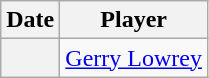<table class="wikitable plainrowheaders">
<tr>
<th>Date</th>
<th>Player</th>
</tr>
<tr>
<th scope="row"></th>
<td><a href='#'>Gerry Lowrey</a></td>
</tr>
</table>
